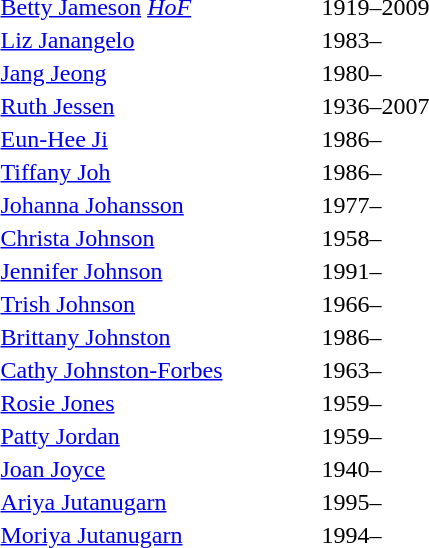<table>
<tr>
<td style="width:210px"> <a href='#'>Betty Jameson</a> <em><a href='#'><span>HoF</span></a></em></td>
<td>1919–2009</td>
</tr>
<tr>
<td> <a href='#'>Liz Janangelo</a></td>
<td>1983–</td>
</tr>
<tr>
<td> <a href='#'>Jang Jeong</a></td>
<td>1980–</td>
</tr>
<tr>
<td> <a href='#'>Ruth Jessen</a></td>
<td>1936–2007</td>
</tr>
<tr>
<td> <a href='#'>Eun-Hee Ji</a></td>
<td>1986–</td>
</tr>
<tr>
<td> <a href='#'>Tiffany Joh</a></td>
<td>1986–</td>
</tr>
<tr>
<td> <a href='#'>Johanna Johansson</a></td>
<td>1977–</td>
</tr>
<tr>
<td> <a href='#'>Christa Johnson</a></td>
<td>1958–</td>
</tr>
<tr>
<td> <a href='#'>Jennifer Johnson</a></td>
<td>1991–</td>
</tr>
<tr>
<td> <a href='#'>Trish Johnson</a></td>
<td>1966–</td>
</tr>
<tr>
<td> <a href='#'>Brittany Johnston</a></td>
<td>1986–</td>
</tr>
<tr>
<td> <a href='#'>Cathy Johnston-Forbes</a></td>
<td>1963–</td>
</tr>
<tr>
<td> <a href='#'>Rosie Jones</a></td>
<td>1959–</td>
</tr>
<tr>
<td> <a href='#'>Patty Jordan</a></td>
<td>1959–</td>
</tr>
<tr>
<td> <a href='#'>Joan Joyce</a></td>
<td>1940–</td>
</tr>
<tr>
<td> <a href='#'>Ariya Jutanugarn</a></td>
<td>1995–</td>
</tr>
<tr>
<td> <a href='#'>Moriya Jutanugarn</a></td>
<td>1994–</td>
</tr>
</table>
